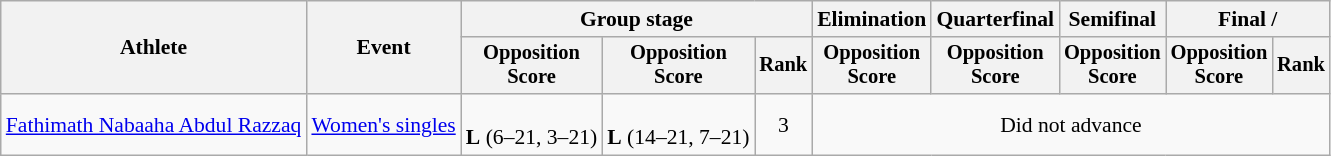<table class="wikitable" style="font-size:90%">
<tr>
<th rowspan=2>Athlete</th>
<th rowspan=2>Event</th>
<th colspan=3>Group stage</th>
<th>Elimination</th>
<th>Quarterfinal</th>
<th>Semifinal</th>
<th colspan=2>Final / </th>
</tr>
<tr style="font-size:95%">
<th>Opposition<br>Score</th>
<th>Opposition<br>Score</th>
<th>Rank</th>
<th>Opposition<br>Score</th>
<th>Opposition<br>Score</th>
<th>Opposition<br>Score</th>
<th>Opposition<br>Score</th>
<th>Rank</th>
</tr>
<tr align=center>
<td align=left><a href='#'>Fathimath Nabaaha Abdul Razzaq</a></td>
<td align=left><a href='#'>Women's singles</a></td>
<td><br><strong>L</strong> (6–21, 3–21)</td>
<td><br><strong>L</strong> (14–21, 7–21)</td>
<td>3</td>
<td colspan=5>Did not advance</td>
</tr>
</table>
